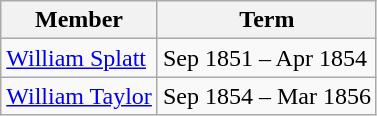<table class="wikitable">
<tr>
<th>Member</th>
<th>Term</th>
</tr>
<tr>
<td><a href='#'>William Splatt</a></td>
<td>Sep 1851 – Apr 1854</td>
</tr>
<tr>
<td><a href='#'>William Taylor</a></td>
<td>Sep 1854 – Mar 1856</td>
</tr>
</table>
